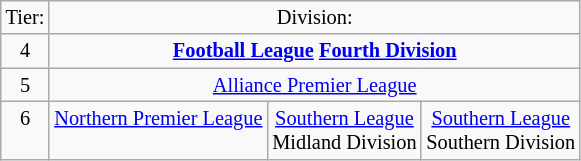<table class="wikitable" style="text-align: center; font-size: 85%;">
<tr>
<td>Tier:</td>
<td colspan="3">Division:</td>
</tr>
<tr>
<td>4</td>
<td colspan="3"><strong><a href='#'>Football League</a> <a href='#'>Fourth Division</a></strong></td>
</tr>
<tr style="vertical-align: top;">
<td>5</td>
<td colspan="3"><a href='#'>Alliance Premier League</a></td>
</tr>
<tr style="vertical-align: top;">
<td>6</td>
<td><a href='#'>Northern Premier League</a></td>
<td><a href='#'>Southern League</a><br>Midland Division</td>
<td><a href='#'>Southern League</a><br>Southern Division</td>
</tr>
</table>
